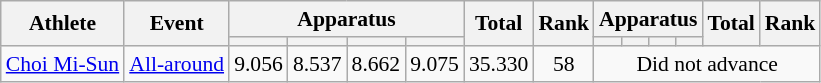<table class="wikitable" style="font-size:90%">
<tr>
<th rowspan=2>Athlete</th>
<th rowspan=2>Event</th>
<th colspan =4>Apparatus</th>
<th rowspan=2>Total</th>
<th rowspan=2>Rank</th>
<th colspan=4>Apparatus</th>
<th rowspan=2>Total</th>
<th rowspan=2>Rank</th>
</tr>
<tr style="font-size:95%">
<th></th>
<th></th>
<th></th>
<th></th>
<th></th>
<th></th>
<th></th>
<th></th>
</tr>
<tr style="text-align: center;">
<td style="text-align: left;"><a href='#'>Choi Mi-Sun</a></td>
<td style="text-align: left;"><a href='#'>All-around</a></td>
<td>9.056</td>
<td>8.537</td>
<td>8.662</td>
<td>9.075</td>
<td>35.330</td>
<td>58</td>
<td colspan=6>Did not advance</td>
</tr>
</table>
